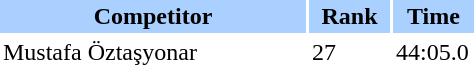<table border="0" cellspacing="2" cellpadding="2">
<tr bgcolor=AAD0FF>
<th width=200>Competitor</th>
<th width=50>Rank</th>
<th width=50>Time</th>
</tr>
<tr>
<td>Mustafa Öztaşyonar</td>
<td>27</td>
<td>44:05.0</td>
</tr>
</table>
